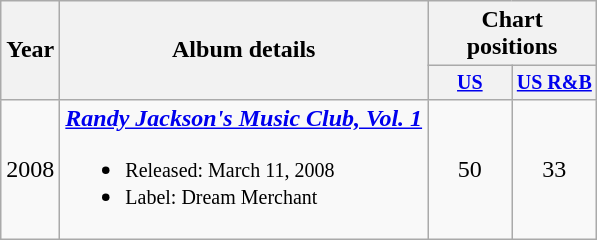<table class="wikitable" style="text-align:center;">
<tr>
<th rowspan="2">Year</th>
<th rowspan="2">Album details</th>
<th colspan="2">Chart positions</th>
</tr>
<tr style="font-size:smaller;">
<th style="width:50px;"><a href='#'>US</a></th>
<th style="width:50px;"><a href='#'>US R&B</a></th>
</tr>
<tr>
<td>2008</td>
<td style="text-align:left;"><strong><em><a href='#'>Randy Jackson's Music Club, Vol. 1</a></em></strong><br><ul><li><small>Released: March 11, 2008</small></li><li><small>Label: Dream Merchant</small></li></ul></td>
<td>50</td>
<td>33</td>
</tr>
</table>
